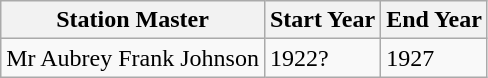<table class="wikitable">
<tr>
<th>Station Master</th>
<th>Start Year</th>
<th>End Year</th>
</tr>
<tr>
<td>Mr Aubrey Frank Johnson</td>
<td>1922?</td>
<td>1927</td>
</tr>
</table>
